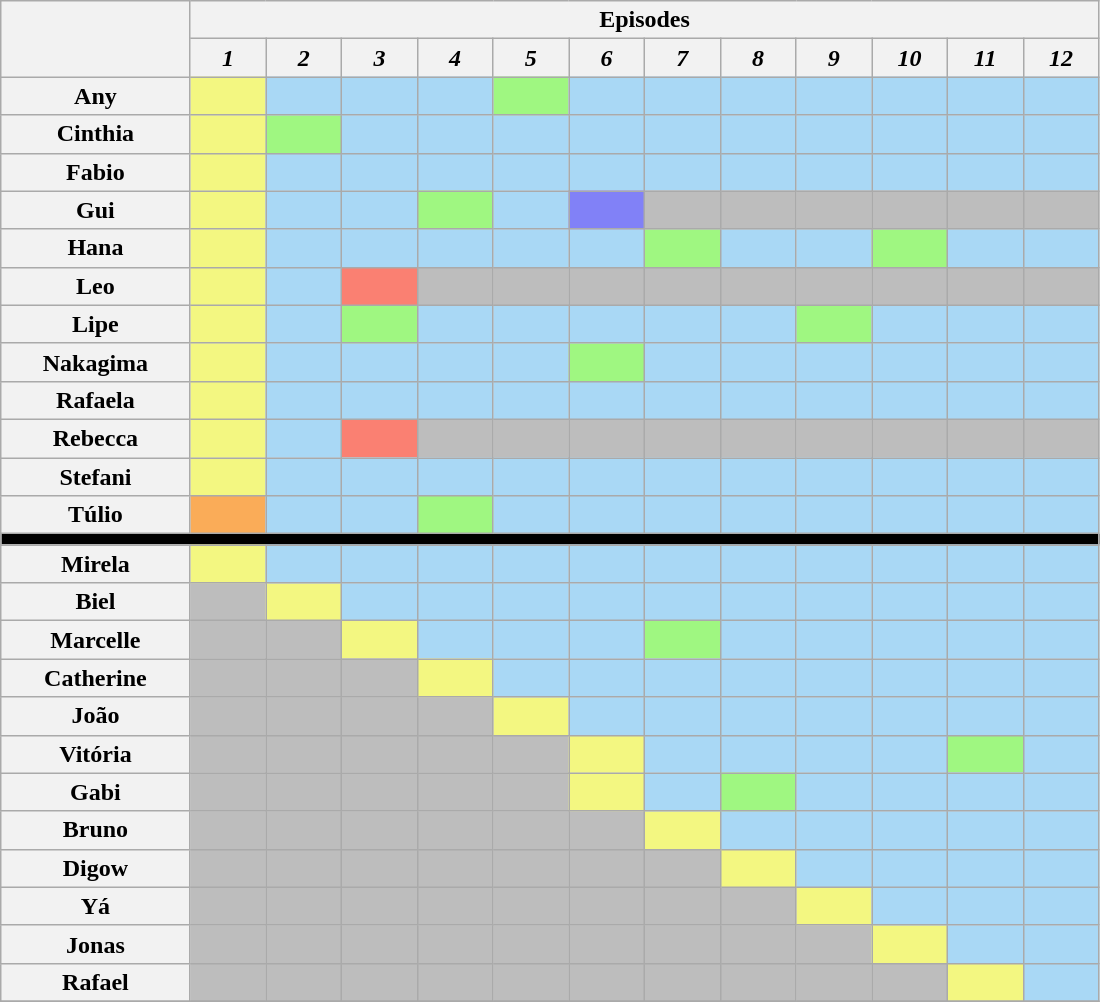<table class="wikitable" style="text-align:center; width:58%;">
<tr>
<th rowspan="2" style="width:15%;"></th>
<th colspan="14" style="text-align:center;">Episodes</th>
</tr>
<tr>
<th style="text-align:center; width:6%;"><em>1</em></th>
<th style="text-align:center; width:6%;"><em>2</em></th>
<th style="text-align:center; width:6%;"><em>3</em></th>
<th style="text-align:center; width:6%;"><em>4</em></th>
<th style="text-align:center; width:6%;"><em>5</em></th>
<th style="text-align:center; width:6%;"><em>6</em></th>
<th style="text-align:center; width:6%;"><em>7</em></th>
<th style="text-align:center; width:6%;"><em>8</em></th>
<th style="text-align:center; width:6%;"><em>9</em></th>
<th style="text-align:center; width:6%;"><em>10</em></th>
<th style="text-align:center; width:6%;"><em>11</em></th>
<th style="text-align:center; width:6%;"><em>12</em></th>
</tr>
<tr>
<th>Any</th>
<td style="background:#F3F781;"></td>
<td style="background:#A9D8F5;"></td>
<td style="background:#A9D8F5;"></td>
<td style="background:#A9D8F5;"></td>
<td style="background:#9FF781;"></td>
<td style="background:#A9D8F5;"></td>
<td style="background:#A9D8F5;"></td>
<td style="background:#A9D8F5;"></td>
<td style="background:#A9D8F5;"></td>
<td style="background:#A9D8F5;"></td>
<td style="background:#A9D8F5;"></td>
<td style="background:#A9D8F5;"></td>
</tr>
<tr>
<th>Cinthia</th>
<td style="background:#F3F781;"></td>
<td style="background:#9FF781;"></td>
<td style="background:#A9D8F5;"></td>
<td style="background:#A9D8F5;"></td>
<td style="background:#A9D8F5;"></td>
<td style="background:#A9D8F5;"></td>
<td style="background:#A9D8F5;"></td>
<td style="background:#A9D8F5;"></td>
<td style="background:#A9D8F5;"></td>
<td style="background:#A9D8F5;"></td>
<td style="background:#A9D8F5;"></td>
<td style="background:#A9D8F5;"></td>
</tr>
<tr>
<th>Fabio</th>
<td style="background:#F3F781;"></td>
<td style="background:#A9D8F5;"></td>
<td style="background:#A9D8F5;"></td>
<td style="background:#A9D8F5;"></td>
<td style="background:#A9D8F5;"></td>
<td style="background:#A9D8F5;"></td>
<td style="background:#A9D8F5;"></td>
<td style="background:#A9D8F5;"></td>
<td style="background:#A9D8F5;"></td>
<td style="background:#A9D8F5;"></td>
<td style="background:#A9D8F5;"></td>
<td style="background:#A9D8F5;"></td>
</tr>
<tr>
<th>Gui</th>
<td style="background:#F3F781;"></td>
<td style="background:#A9D8F5;"></td>
<td style="background:#A9D8F5;"></td>
<td style="background:#9FF781;"></td>
<td style="background:#A9D8F5;"></td>
<td style="background:#8181F7;"></td>
<td style="background:#BDBDBD;"></td>
<td style="background:#BDBDBD;"></td>
<td style="background:#BDBDBD;"></td>
<td style="background:#BDBDBD;"></td>
<td style="background:#BDBDBD;"></td>
<td style="background:#BDBDBD;"></td>
</tr>
<tr>
<th>Hana</th>
<td style="background:#F3F781;"></td>
<td style="background:#A9D8F5;"></td>
<td style="background:#A9D8F5;"></td>
<td style="background:#A9D8F5;"></td>
<td style="background:#A9D8F5;"></td>
<td style="background:#A9D8F5;"></td>
<td style="background:#9FF781;"></td>
<td style="background:#A9D8F5;"></td>
<td style="background:#A9D8F5;"></td>
<td style="background:#9FF781;"></td>
<td style="background:#A9D8F5;"></td>
<td style="background:#A9D8F5;"></td>
</tr>
<tr>
<th>Leo</th>
<td style="background:#F3F781;"></td>
<td style="background:#A9D8F5;"></td>
<td style="background:#FA8072;"></td>
<td style="background:#BDBDBD;"></td>
<td style="background:#BDBDBD;"></td>
<td style="background:#BDBDBD;"></td>
<td style="background:#BDBDBD;"></td>
<td style="background:#BDBDBD;"></td>
<td style="background:#BDBDBD;"></td>
<td style="background:#BDBDBD;"></td>
<td style="background:#BDBDBD;"></td>
<td style="background:#BDBDBD;"></td>
</tr>
<tr>
<th>Lipe</th>
<td style="background:#F3F781;"></td>
<td style="background:#A9D8F5;"></td>
<td style="background:#9FF781;"></td>
<td style="background:#A9D8F5;"></td>
<td style="background:#A9D8F5;"></td>
<td style="background:#A9D8F5;"></td>
<td style="background:#A9D8F5;"></td>
<td style="background:#A9D8F5;"></td>
<td style="background:#9FF781;"></td>
<td style="background:#A9D8F5;"></td>
<td style="background:#A9D8F5;"></td>
<td style="background:#A9D8F5;"></td>
</tr>
<tr>
<th>Nakagima</th>
<td style="background:#F3F781;"></td>
<td style="background:#A9D8F5;"></td>
<td style="background:#A9D8F5;"></td>
<td style="background:#A9D8F5;"></td>
<td style="background:#A9D8F5;"></td>
<td style="background:#9FF781;"></td>
<td style="background:#A9D8F5;"></td>
<td style="background:#A9D8F5;"></td>
<td style="background:#A9D8F5;"></td>
<td style="background:#A9D8F5;"></td>
<td style="background:#A9D8F5;"></td>
<td style="background:#A9D8F5;"></td>
</tr>
<tr>
<th>Rafaela</th>
<td style="background:#F3F781;"></td>
<td style="background:#A9D8F5;"></td>
<td style="background:#A9D8F5;"></td>
<td style="background:#A9D8F5;"></td>
<td style="background:#A9D8F5;"></td>
<td style="background:#A9D8F5;"></td>
<td style="background:#A9D8F5;"></td>
<td style="background:#A9D8F5;"></td>
<td style="background:#A9D8F5;"></td>
<td style="background:#A9D8F5;"></td>
<td style="background:#A9D8F5;"></td>
<td style="background:#A9D8F5;"></td>
</tr>
<tr>
<th>Rebecca</th>
<td style="background:#F3F781;"></td>
<td style="background:#A9D8F5;"></td>
<td style="background:#FA8072;"></td>
<td style="background:#BDBDBD;"></td>
<td style="background:#BDBDBD;"></td>
<td style="background:#BDBDBD;"></td>
<td style="background:#BDBDBD;"></td>
<td style="background:#BDBDBD;"></td>
<td style="background:#BDBDBD;"></td>
<td style="background:#BDBDBD;"></td>
<td style="background:#BDBDBD;"></td>
<td style="background:#BDBDBD;"></td>
</tr>
<tr>
<th>Stefani</th>
<td style="background:#F3F781;"></td>
<td style="background:#A9D8F5;"></td>
<td style="background:#A9D8F5;"></td>
<td style="background:#A9D8F5;"></td>
<td style="background:#A9D8F5;"></td>
<td style="background:#A9D8F5;"></td>
<td style="background:#A9D8F5;"></td>
<td style="background:#A9D8F5;"></td>
<td style="background:#A9D8F5;"></td>
<td style="background:#A9D8F5;"></td>
<td style="background:#A9D8F5;"></td>
<td style="background:#A9D8F5;"></td>
</tr>
<tr>
<th>Túlio</th>
<td style="background:#FAAC58;"></td>
<td style="background:#A9D8F5;"></td>
<td style="background:#A9D8F5;"></td>
<td style="background:#9FF781;"></td>
<td style="background:#A9D8F5;"></td>
<td style="background:#A9D8F5;"></td>
<td style="background:#A9D8F5;"></td>
<td style="background:#A9D8F5;"></td>
<td style="background:#A9D8F5;"></td>
<td style="background:#A9D8F5;"></td>
<td style="background:#A9D8F5;"></td>
<td style="background:#A9D8F5;"></td>
</tr>
<tr>
<th style="background:#000;" colspan="15"></th>
</tr>
<tr>
<th>Mirela</th>
<td style="background:#F3F781;"></td>
<td style="background:#A9D8F5;"></td>
<td style="background:#A9D8F5;"></td>
<td style="background:#A9D8F5;"></td>
<td style="background:#A9D8F5;"></td>
<td style="background:#A9D8F5;"></td>
<td style="background:#A9D8F5;"></td>
<td style="background:#A9D8F5;"></td>
<td style="background:#A9D8F5;"></td>
<td style="background:#A9D8F5;"></td>
<td style="background:#A9D8F5;"></td>
<td style="background:#A9D8F5;"></td>
</tr>
<tr>
<th>Biel</th>
<td style="background:#BDBDBD;"></td>
<td style="background:#F3F781;"></td>
<td style="background:#A9D8F5;"></td>
<td style="background:#A9D8F5;"></td>
<td style="background:#A9D8F5;"></td>
<td style="background:#A9D8F5;"></td>
<td style="background:#A9D8F5;"></td>
<td style="background:#A9D8F5;"></td>
<td style="background:#A9D8F5;"></td>
<td style="background:#A9D8F5;"></td>
<td style="background:#A9D8F5;"></td>
<td style="background:#A9D8F5;"></td>
</tr>
<tr>
<th>Marcelle</th>
<td style="background:#BDBDBD;"></td>
<td style="background:#BDBDBD;"></td>
<td style="background:#F3F781;"></td>
<td style="background:#A9D8F5;"></td>
<td style="background:#A9D8F5;"></td>
<td style="background:#A9D8F5;"></td>
<td style="background:#9FF781;"></td>
<td style="background:#A9D8F5;"></td>
<td style="background:#A9D8F5;"></td>
<td style="background:#A9D8F5;"></td>
<td style="background:#A9D8F5;"></td>
<td style="background:#A9D8F5;"></td>
</tr>
<tr>
<th>Catherine</th>
<td style="background:#BDBDBD;"></td>
<td style="background:#BDBDBD;"></td>
<td style="background:#BDBDBD;"></td>
<td style="background:#F3F781;"></td>
<td style="background:#A9D8F5;"></td>
<td style="background:#A9D8F5;"></td>
<td style="background:#A9D8F5;"></td>
<td style="background:#A9D8F5;"></td>
<td style="background:#A9D8F5;"></td>
<td style="background:#A9D8F5;"></td>
<td style="background:#A9D8F5;"></td>
<td style="background:#A9D8F5;"></td>
</tr>
<tr>
<th>João</th>
<td style="background:#BDBDBD;"></td>
<td style="background:#BDBDBD;"></td>
<td style="background:#BDBDBD;"></td>
<td style="background:#BDBDBD;"></td>
<td style="background:#F3F781;"></td>
<td style="background:#A9D8F5;"></td>
<td style="background:#A9D8F5;"></td>
<td style="background:#A9D8F5;"></td>
<td style="background:#A9D8F5;"></td>
<td style="background:#A9D8F5;"></td>
<td style="background:#A9D8F5;"></td>
<td style="background:#A9D8F5;"></td>
</tr>
<tr>
<th>Vitória</th>
<td style="background:#BDBDBD;"></td>
<td style="background:#BDBDBD;"></td>
<td style="background:#BDBDBD;"></td>
<td style="background:#BDBDBD;"></td>
<td style="background:#BDBDBD;"></td>
<td style="background:#F3F781;"></td>
<td style="background:#A9D8F5;"></td>
<td style="background:#A9D8F5;"></td>
<td style="background:#A9D8F5;"></td>
<td style="background:#A9D8F5;"></td>
<td style="background:#9FF781;"></td>
<td style="background:#A9D8F5;"></td>
</tr>
<tr>
<th>Gabi</th>
<td style="background:#BDBDBD;"></td>
<td style="background:#BDBDBD;"></td>
<td style="background:#BDBDBD;"></td>
<td style="background:#BDBDBD;"></td>
<td style="background:#BDBDBD;"></td>
<td style="background:#F3F781;"></td>
<td style="background:#A9D8F5;"></td>
<td style="background:#9FF781;"></td>
<td style="background:#A9D8F5;"></td>
<td style="background:#A9D8F5;"></td>
<td style="background:#A9D8F5;"></td>
<td style="background:#A9D8F5;"></td>
</tr>
<tr>
<th>Bruno</th>
<td style="background:#BDBDBD;"></td>
<td style="background:#BDBDBD;"></td>
<td style="background:#BDBDBD;"></td>
<td style="background:#BDBDBD;"></td>
<td style="background:#BDBDBD;"></td>
<td style="background:#BDBDBD;"></td>
<td style="background:#F3F781;"></td>
<td style="background:#A9D8F5;"></td>
<td style="background:#A9D8F5;"></td>
<td style="background:#A9D8F5;"></td>
<td style="background:#A9D8F5;"></td>
<td style="background:#A9D8F5;"></td>
</tr>
<tr>
<th>Digow</th>
<td style="background:#BDBDBD;"></td>
<td style="background:#BDBDBD;"></td>
<td style="background:#BDBDBD;"></td>
<td style="background:#BDBDBD;"></td>
<td style="background:#BDBDBD;"></td>
<td style="background:#BDBDBD;"></td>
<td style="background:#BDBDBD;"></td>
<td style="background:#F3F781;"></td>
<td style="background:#A9D8F5;"></td>
<td style="background:#A9D8F5;"></td>
<td style="background:#A9D8F5;"></td>
<td style="background:#A9D8F5;"></td>
</tr>
<tr>
<th>Yá</th>
<td style="background:#BDBDBD;"></td>
<td style="background:#BDBDBD;"></td>
<td style="background:#BDBDBD;"></td>
<td style="background:#BDBDBD;"></td>
<td style="background:#BDBDBD;"></td>
<td style="background:#BDBDBD;"></td>
<td style="background:#BDBDBD;"></td>
<td style="background:#BDBDBD;"></td>
<td style="background:#F3F781;"></td>
<td style="background:#A9D8F5;"></td>
<td style="background:#A9D8F5;"></td>
<td style="background:#A9D8F5;"></td>
</tr>
<tr>
<th>Jonas</th>
<td style="background:#BDBDBD;"></td>
<td style="background:#BDBDBD;"></td>
<td style="background:#BDBDBD;"></td>
<td style="background:#BDBDBD;"></td>
<td style="background:#BDBDBD;"></td>
<td style="background:#BDBDBD;"></td>
<td style="background:#BDBDBD;"></td>
<td style="background:#BDBDBD;"></td>
<td style="background:#BDBDBD;"></td>
<td style="background:#F3F781;"></td>
<td style="background:#A9D8F5;"></td>
<td style="background:#A9D8F5;"></td>
</tr>
<tr>
<th>Rafael</th>
<td style="background:#BDBDBD;"></td>
<td style="background:#BDBDBD;"></td>
<td style="background:#BDBDBD;"></td>
<td style="background:#BDBDBD;"></td>
<td style="background:#BDBDBD;"></td>
<td style="background:#BDBDBD;"></td>
<td style="background:#BDBDBD;"></td>
<td style="background:#BDBDBD;"></td>
<td style="background:#BDBDBD;"></td>
<td style="background:#BDBDBD;"></td>
<td style="background:#F3F781;"></td>
<td style="background:#A9D8F5;"></td>
</tr>
<tr>
</tr>
</table>
